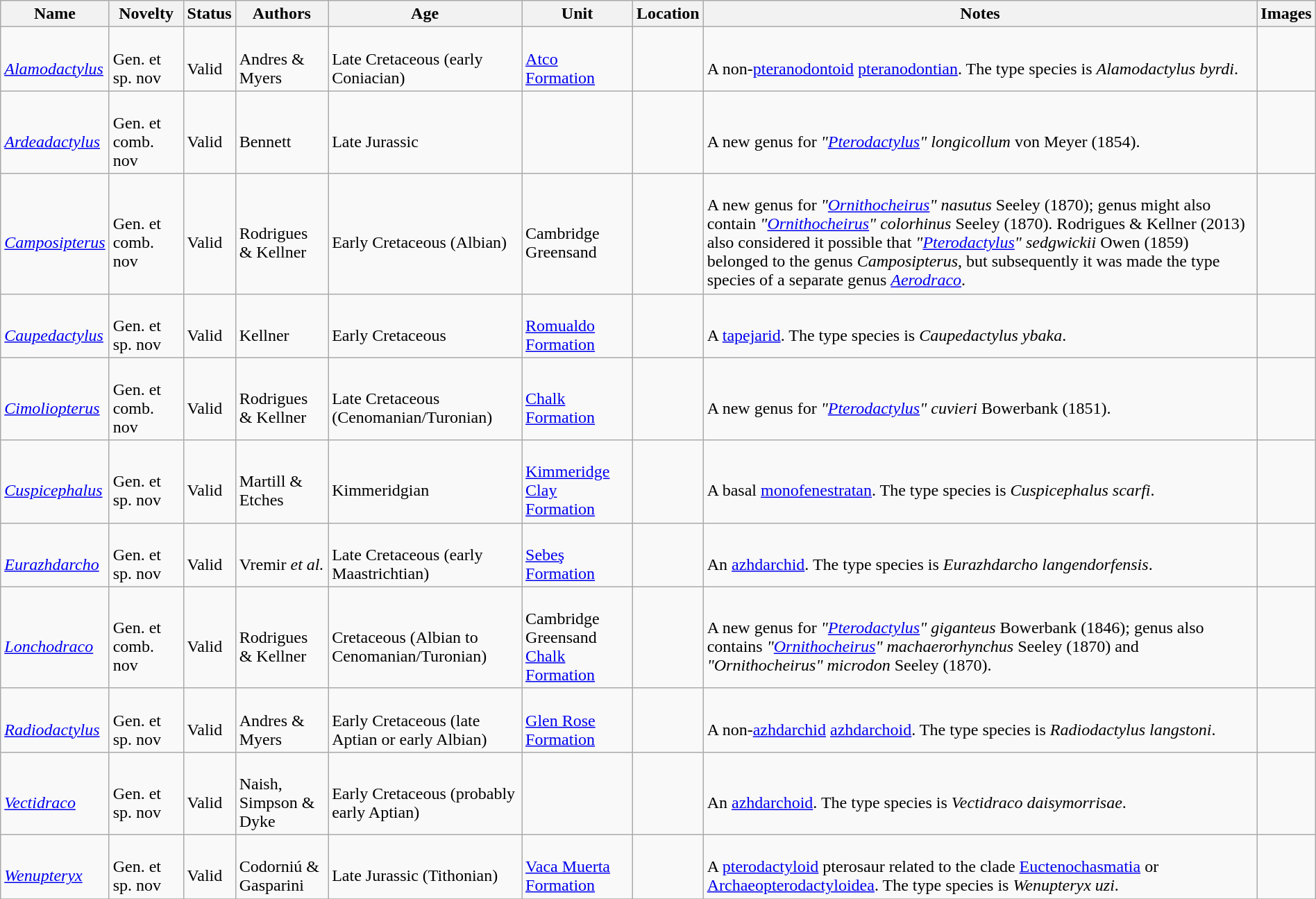<table class="wikitable sortable" align="center" width="100%">
<tr>
<th>Name</th>
<th>Novelty</th>
<th>Status</th>
<th>Authors</th>
<th>Age</th>
<th>Unit</th>
<th>Location</th>
<th>Notes</th>
<th>Images</th>
</tr>
<tr>
<td><br><em><a href='#'>Alamodactylus</a></em></td>
<td><br>Gen. et sp. nov</td>
<td><br>Valid</td>
<td><br>Andres & Myers</td>
<td><br>Late Cretaceous (early Coniacian)</td>
<td><br><a href='#'>Atco Formation</a></td>
<td><br></td>
<td><br>A non-<a href='#'>pteranodontoid</a> <a href='#'>pteranodontian</a>. The type species is <em>Alamodactylus byrdi</em>.</td>
<td></td>
</tr>
<tr>
<td><br><em><a href='#'>Ardeadactylus</a></em></td>
<td><br>Gen. et comb. nov</td>
<td><br>Valid</td>
<td><br>Bennett</td>
<td><br>Late Jurassic</td>
<td></td>
<td><br></td>
<td><br>A new genus for <em>"<a href='#'>Pterodactylus</a>" longicollum</em> von Meyer (1854).</td>
<td></td>
</tr>
<tr>
<td><br><em><a href='#'>Camposipterus</a></em></td>
<td><br>Gen. et comb. nov</td>
<td><br>Valid</td>
<td><br>Rodrigues & Kellner</td>
<td><br>Early Cretaceous (Albian)</td>
<td><br>Cambridge Greensand</td>
<td><br></td>
<td><br>A new genus for <em>"<a href='#'>Ornithocheirus</a>" nasutus</em> Seeley (1870); genus might also contain <em>"<a href='#'>Ornithocheirus</a>" colorhinus</em> Seeley (1870). Rodrigues & Kellner (2013) also considered it possible that <em>"<a href='#'>Pterodactylus</a>" sedgwickii</em> Owen (1859) belonged to the genus <em>Camposipterus</em>, but subsequently it was made the type species of a separate genus <em><a href='#'>Aerodraco</a></em>.</td>
<td></td>
</tr>
<tr>
<td><br><em><a href='#'>Caupedactylus</a></em></td>
<td><br>Gen. et sp. nov</td>
<td><br>Valid</td>
<td><br>Kellner</td>
<td><br>Early Cretaceous</td>
<td><br><a href='#'>Romualdo Formation</a></td>
<td><br></td>
<td><br>A <a href='#'>tapejarid</a>. The type species is <em>Caupedactylus ybaka</em>.</td>
<td></td>
</tr>
<tr>
<td><br><em><a href='#'>Cimoliopterus</a></em></td>
<td><br>Gen. et comb. nov</td>
<td><br>Valid</td>
<td><br>Rodrigues & Kellner</td>
<td><br>Late Cretaceous (Cenomanian/Turonian)</td>
<td><br><a href='#'>Chalk Formation</a></td>
<td><br></td>
<td><br>A new genus for <em>"<a href='#'>Pterodactylus</a>" cuvieri</em> Bowerbank (1851).</td>
<td></td>
</tr>
<tr>
<td><br><em><a href='#'>Cuspicephalus</a></em></td>
<td><br>Gen. et sp. nov</td>
<td><br>Valid</td>
<td><br>Martill & Etches</td>
<td><br>Kimmeridgian</td>
<td><br><a href='#'>Kimmeridge Clay Formation</a></td>
<td><br></td>
<td><br>A basal <a href='#'>monofenestratan</a>. The type species is <em>Cuspicephalus scarfi</em>.</td>
<td><br></td>
</tr>
<tr>
<td><br><em><a href='#'>Eurazhdarcho</a></em></td>
<td><br>Gen. et sp. nov</td>
<td><br>Valid</td>
<td><br>Vremir <em>et al.</em></td>
<td><br>Late Cretaceous (early Maastrichtian)</td>
<td><br><a href='#'>Sebeş Formation</a></td>
<td><br></td>
<td><br>An <a href='#'>azhdarchid</a>. The type species is <em>Eurazhdarcho langendorfensis</em>.</td>
<td></td>
</tr>
<tr>
<td><br><em><a href='#'>Lonchodraco</a></em></td>
<td><br>Gen. et comb. nov</td>
<td><br>Valid</td>
<td><br>Rodrigues & Kellner</td>
<td><br>Cretaceous (Albian to Cenomanian/Turonian)</td>
<td><br>Cambridge Greensand<br>
<a href='#'>Chalk Formation</a></td>
<td><br></td>
<td><br>A new genus for <em>"<a href='#'>Pterodactylus</a>" giganteus</em> Bowerbank (1846); genus also contains <em>"<a href='#'>Ornithocheirus</a>" machaerorhynchus</em> Seeley (1870) and <em>"Ornithocheirus" microdon</em> Seeley (1870).</td>
<td></td>
</tr>
<tr>
<td><br><em><a href='#'>Radiodactylus</a></em></td>
<td><br>Gen. et sp. nov</td>
<td><br>Valid</td>
<td><br>Andres & Myers</td>
<td><br>Early Cretaceous (late Aptian or early Albian)</td>
<td><br><a href='#'>Glen Rose Formation</a></td>
<td><br></td>
<td><br>A non-<a href='#'>azhdarchid</a> <a href='#'>azhdarchoid</a>. The type species is <em>Radiodactylus langstoni</em>.</td>
<td></td>
</tr>
<tr>
<td><br><em><a href='#'>Vectidraco</a></em></td>
<td><br>Gen. et sp. nov</td>
<td><br>Valid</td>
<td><br>Naish, Simpson & Dyke</td>
<td><br>Early Cretaceous (probably early Aptian)</td>
<td></td>
<td><br></td>
<td><br>An <a href='#'>azhdarchoid</a>. The type species is <em>Vectidraco daisymorrisae</em>.</td>
<td></td>
</tr>
<tr>
<td><br><em><a href='#'>Wenupteryx</a></em></td>
<td><br>Gen. et sp. nov</td>
<td><br>Valid</td>
<td><br>Codorniú & Gasparini</td>
<td><br>Late Jurassic (Tithonian)</td>
<td><br><a href='#'>Vaca Muerta Formation</a></td>
<td><br></td>
<td><br>A <a href='#'>pterodactyloid</a> pterosaur related to the clade <a href='#'>Euctenochasmatia</a> or <a href='#'>Archaeopterodactyloidea</a>. The type species is <em>Wenupteryx uzi</em>.</td>
<td></td>
</tr>
<tr>
</tr>
</table>
